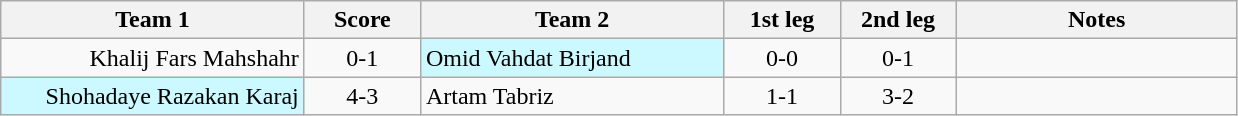<table class="wikitable" style="text-align:center">
<tr>
<th width=195>Team 1</th>
<th width=70>Score</th>
<th width=195>Team 2</th>
<th width=70>1st leg</th>
<th width=70>2nd leg</th>
<th width=180>Notes</th>
</tr>
<tr>
<td align="right">Khalij Fars Mahshahr</td>
<td>0-1</td>
<td bgcolor=#ccf9ff align="left">Omid Vahdat Birjand</td>
<td>0-0</td>
<td>0-1</td>
<td></td>
</tr>
<tr>
<td bgcolor=#ccf9ff align="right">Shohadaye Razakan Karaj</td>
<td>4-3</td>
<td align="left">Artam Tabriz</td>
<td>1-1</td>
<td>3-2</td>
<td></td>
</tr>
</table>
